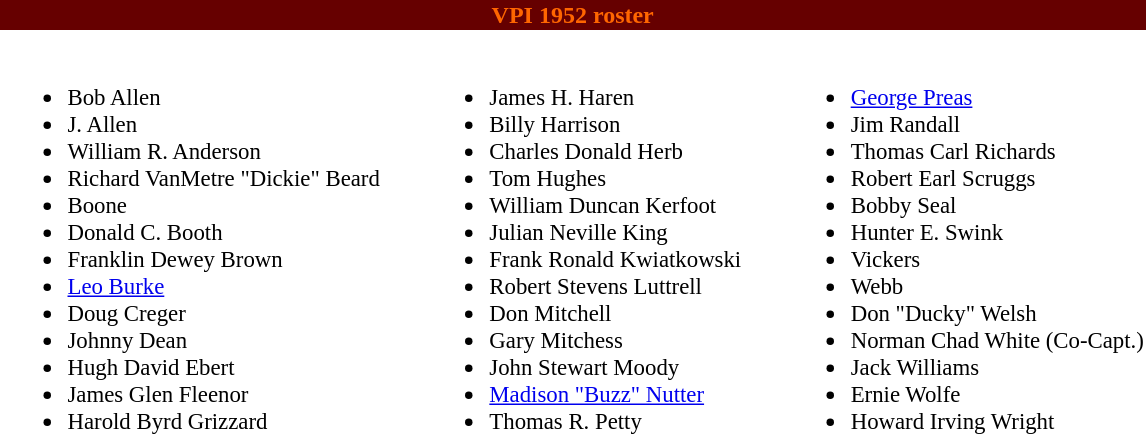<table class="toccolours" style="text-align: left;">
<tr>
<th colspan="9" style="background:#660000;color:#FF6600;text-align:center;"><span><strong>VPI 1952 roster</strong></span></th>
</tr>
<tr>
<td></td>
<td style="font-size:95%; vertical-align:top;"><br><ul><li>Bob Allen</li><li>J. Allen</li><li>William R. Anderson</li><li>Richard VanMetre "Dickie" Beard</li><li>Boone</li><li>Donald C. Booth</li><li>Franklin Dewey Brown</li><li><a href='#'>Leo Burke</a></li><li>Doug Creger</li><li>Johnny Dean</li><li>Hugh David Ebert</li><li>James Glen Fleenor</li><li>Harold Byrd Grizzard</li></ul></td>
<td style="width: 25px;"></td>
<td style="font-size:95%; vertical-align:top;"><br><ul><li>James H. Haren</li><li>Billy Harrison</li><li>Charles Donald Herb</li><li>Tom Hughes</li><li>William Duncan Kerfoot</li><li>Julian Neville King</li><li>Frank Ronald Kwiatkowski</li><li>Robert Stevens Luttrell</li><li>Don Mitchell</li><li>Gary Mitchess</li><li>John Stewart Moody</li><li><a href='#'>Madison "Buzz" Nutter</a></li><li>Thomas R. Petty</li></ul></td>
<td style="width: 25px;"></td>
<td style="font-size:95%; vertical-align:top;"><br><ul><li><a href='#'>George Preas</a></li><li>Jim Randall</li><li>Thomas Carl Richards</li><li>Robert Earl Scruggs</li><li>Bobby Seal</li><li>Hunter E. Swink</li><li>Vickers</li><li>Webb</li><li>Don "Ducky" Welsh</li><li>Norman Chad White (Co-Capt.)</li><li>Jack Williams</li><li>Ernie Wolfe</li><li>Howard Irving Wright</li></ul></td>
</tr>
</table>
